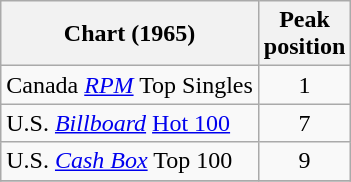<table class="wikitable">
<tr>
<th>Chart (1965)</th>
<th>Peak<br>position</th>
</tr>
<tr>
<td>Canada <em><a href='#'>RPM</a></em> Top Singles</td>
<td style="text-align:center;">1</td>
</tr>
<tr>
<td>U.S. <em><a href='#'>Billboard</a></em> <a href='#'>Hot 100</a></td>
<td style="text-align:center;">7</td>
</tr>
<tr>
<td>U.S. <a href='#'><em>Cash Box</em></a> Top 100</td>
<td align="center">9</td>
</tr>
<tr>
</tr>
</table>
